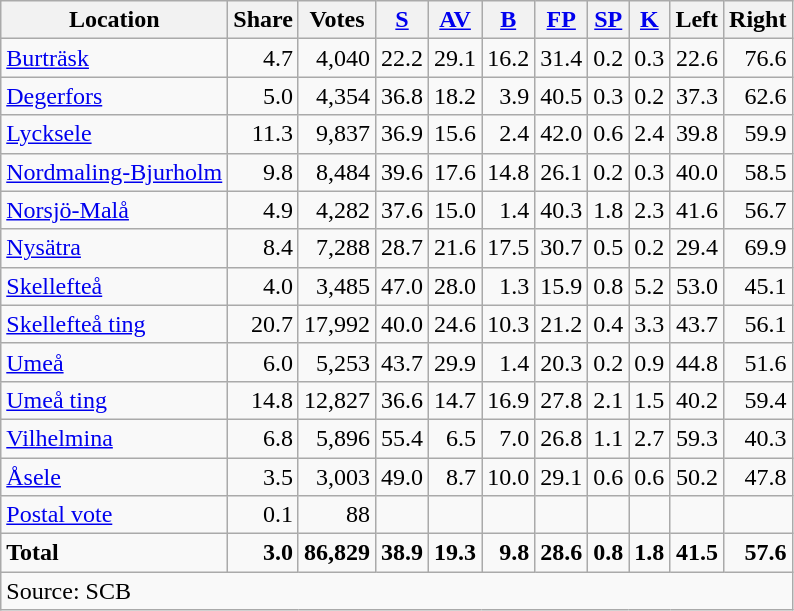<table class="wikitable sortable" style=text-align:right>
<tr>
<th>Location</th>
<th>Share</th>
<th>Votes</th>
<th><a href='#'>S</a></th>
<th><a href='#'>AV</a></th>
<th><a href='#'>B</a></th>
<th><a href='#'>FP</a></th>
<th><a href='#'>SP</a></th>
<th><a href='#'>K</a></th>
<th>Left</th>
<th>Right</th>
</tr>
<tr>
<td align=left><a href='#'>Burträsk</a></td>
<td>4.7</td>
<td>4,040</td>
<td>22.2</td>
<td>29.1</td>
<td>16.2</td>
<td>31.4</td>
<td>0.2</td>
<td>0.3</td>
<td>22.6</td>
<td>76.6</td>
</tr>
<tr>
<td align=left><a href='#'>Degerfors</a></td>
<td>5.0</td>
<td>4,354</td>
<td>36.8</td>
<td>18.2</td>
<td>3.9</td>
<td>40.5</td>
<td>0.3</td>
<td>0.2</td>
<td>37.3</td>
<td>62.6</td>
</tr>
<tr>
<td align=left><a href='#'>Lycksele</a></td>
<td>11.3</td>
<td>9,837</td>
<td>36.9</td>
<td>15.6</td>
<td>2.4</td>
<td>42.0</td>
<td>0.6</td>
<td>2.4</td>
<td>39.8</td>
<td>59.9</td>
</tr>
<tr>
<td align=left><a href='#'>Nordmaling-Bjurholm</a></td>
<td>9.8</td>
<td>8,484</td>
<td>39.6</td>
<td>17.6</td>
<td>14.8</td>
<td>26.1</td>
<td>0.2</td>
<td>0.3</td>
<td>40.0</td>
<td>58.5</td>
</tr>
<tr>
<td align=left><a href='#'>Norsjö-Malå</a></td>
<td>4.9</td>
<td>4,282</td>
<td>37.6</td>
<td>15.0</td>
<td>1.4</td>
<td>40.3</td>
<td>1.8</td>
<td>2.3</td>
<td>41.6</td>
<td>56.7</td>
</tr>
<tr>
<td align=left><a href='#'>Nysätra</a></td>
<td>8.4</td>
<td>7,288</td>
<td>28.7</td>
<td>21.6</td>
<td>17.5</td>
<td>30.7</td>
<td>0.5</td>
<td>0.2</td>
<td>29.4</td>
<td>69.9</td>
</tr>
<tr>
<td align=left><a href='#'>Skellefteå</a></td>
<td>4.0</td>
<td>3,485</td>
<td>47.0</td>
<td>28.0</td>
<td>1.3</td>
<td>15.9</td>
<td>0.8</td>
<td>5.2</td>
<td>53.0</td>
<td>45.1</td>
</tr>
<tr>
<td align=left><a href='#'>Skellefteå ting</a></td>
<td>20.7</td>
<td>17,992</td>
<td>40.0</td>
<td>24.6</td>
<td>10.3</td>
<td>21.2</td>
<td>0.4</td>
<td>3.3</td>
<td>43.7</td>
<td>56.1</td>
</tr>
<tr>
<td align=left><a href='#'>Umeå</a></td>
<td>6.0</td>
<td>5,253</td>
<td>43.7</td>
<td>29.9</td>
<td>1.4</td>
<td>20.3</td>
<td>0.2</td>
<td>0.9</td>
<td>44.8</td>
<td>51.6</td>
</tr>
<tr>
<td align=left><a href='#'>Umeå ting</a></td>
<td>14.8</td>
<td>12,827</td>
<td>36.6</td>
<td>14.7</td>
<td>16.9</td>
<td>27.8</td>
<td>2.1</td>
<td>1.5</td>
<td>40.2</td>
<td>59.4</td>
</tr>
<tr>
<td align=left><a href='#'>Vilhelmina</a></td>
<td>6.8</td>
<td>5,896</td>
<td>55.4</td>
<td>6.5</td>
<td>7.0</td>
<td>26.8</td>
<td>1.1</td>
<td>2.7</td>
<td>59.3</td>
<td>40.3</td>
</tr>
<tr>
<td align=left><a href='#'>Åsele</a></td>
<td>3.5</td>
<td>3,003</td>
<td>49.0</td>
<td>8.7</td>
<td>10.0</td>
<td>29.1</td>
<td>0.6</td>
<td>0.6</td>
<td>50.2</td>
<td>47.8</td>
</tr>
<tr>
<td align=left><a href='#'>Postal vote</a></td>
<td>0.1</td>
<td>88</td>
<td></td>
<td></td>
<td></td>
<td></td>
<td></td>
<td></td>
<td></td>
<td></td>
</tr>
<tr>
<td align=left><strong>Total</strong></td>
<td><strong>3.0</strong></td>
<td><strong>86,829</strong></td>
<td><strong>38.9</strong></td>
<td><strong>19.3</strong></td>
<td><strong>9.8</strong></td>
<td><strong>28.6</strong></td>
<td><strong>0.8</strong></td>
<td><strong>1.8</strong></td>
<td><strong>41.5</strong></td>
<td><strong>57.6</strong></td>
</tr>
<tr>
<td align=left colspan=11>Source: SCB </td>
</tr>
</table>
